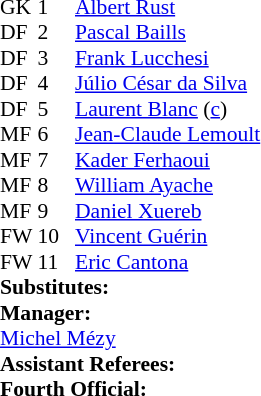<table style=font-size:90% cellspacing=0 cellpadding=0>
<tr>
<td colspan=4></td>
</tr>
<tr>
<th width=25></th>
<th width=25></th>
</tr>
<tr>
<td>GK</td>
<td>1</td>
<td> <a href='#'>Albert Rust</a></td>
</tr>
<tr>
<td>DF</td>
<td>2</td>
<td> <a href='#'>Pascal Baills</a></td>
<td></td>
</tr>
<tr>
<td>DF</td>
<td>3</td>
<td> <a href='#'>Frank Lucchesi</a></td>
</tr>
<tr>
<td>DF</td>
<td>4</td>
<td> <a href='#'>Júlio César da Silva</a></td>
</tr>
<tr>
<td>DF</td>
<td>5</td>
<td> <a href='#'>Laurent Blanc</a> (<a href='#'>c</a>)</td>
<td></td>
</tr>
<tr>
<td>MF</td>
<td>6</td>
<td> <a href='#'>Jean-Claude Lemoult</a></td>
</tr>
<tr>
<td>MF</td>
<td>7</td>
<td> <a href='#'>Kader Ferhaoui</a></td>
</tr>
<tr>
<td>MF</td>
<td>8</td>
<td> <a href='#'>William Ayache</a></td>
</tr>
<tr>
<td>MF</td>
<td>9</td>
<td> <a href='#'>Daniel Xuereb</a></td>
</tr>
<tr>
<td>FW</td>
<td>10</td>
<td> <a href='#'>Vincent Guérin</a></td>
</tr>
<tr>
<td>FW</td>
<td>11</td>
<td> <a href='#'>Eric Cantona</a></td>
<td></td>
</tr>
<tr>
<td colspan=3><strong>Substitutes:</strong></td>
</tr>
<tr>
<td colspan=3><strong>Manager:</strong></td>
</tr>
<tr>
<td colspan=4> <a href='#'>Michel Mézy</a><br><strong>Assistant Referees:</strong><br>
<strong>Fourth Official:</strong><br></td>
</tr>
</table>
